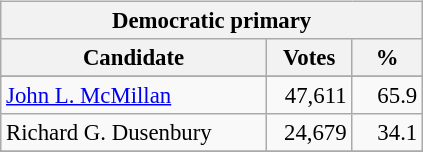<table class="wikitable" align="left" style="margin: 1em 1em 1em 0; font-size: 95%;">
<tr>
<th colspan="3">Democratic primary</th>
</tr>
<tr>
<th colspan="1" style="width: 170px">Candidate</th>
<th style="width: 50px">Votes</th>
<th style="width: 40px">%</th>
</tr>
<tr>
</tr>
<tr>
<td><a href='#'>John L. McMillan</a></td>
<td align="right">47,611</td>
<td align="right">65.9</td>
</tr>
<tr>
<td>Richard G. Dusenbury</td>
<td align="right">24,679</td>
<td align="right">34.1</td>
</tr>
<tr>
</tr>
</table>
